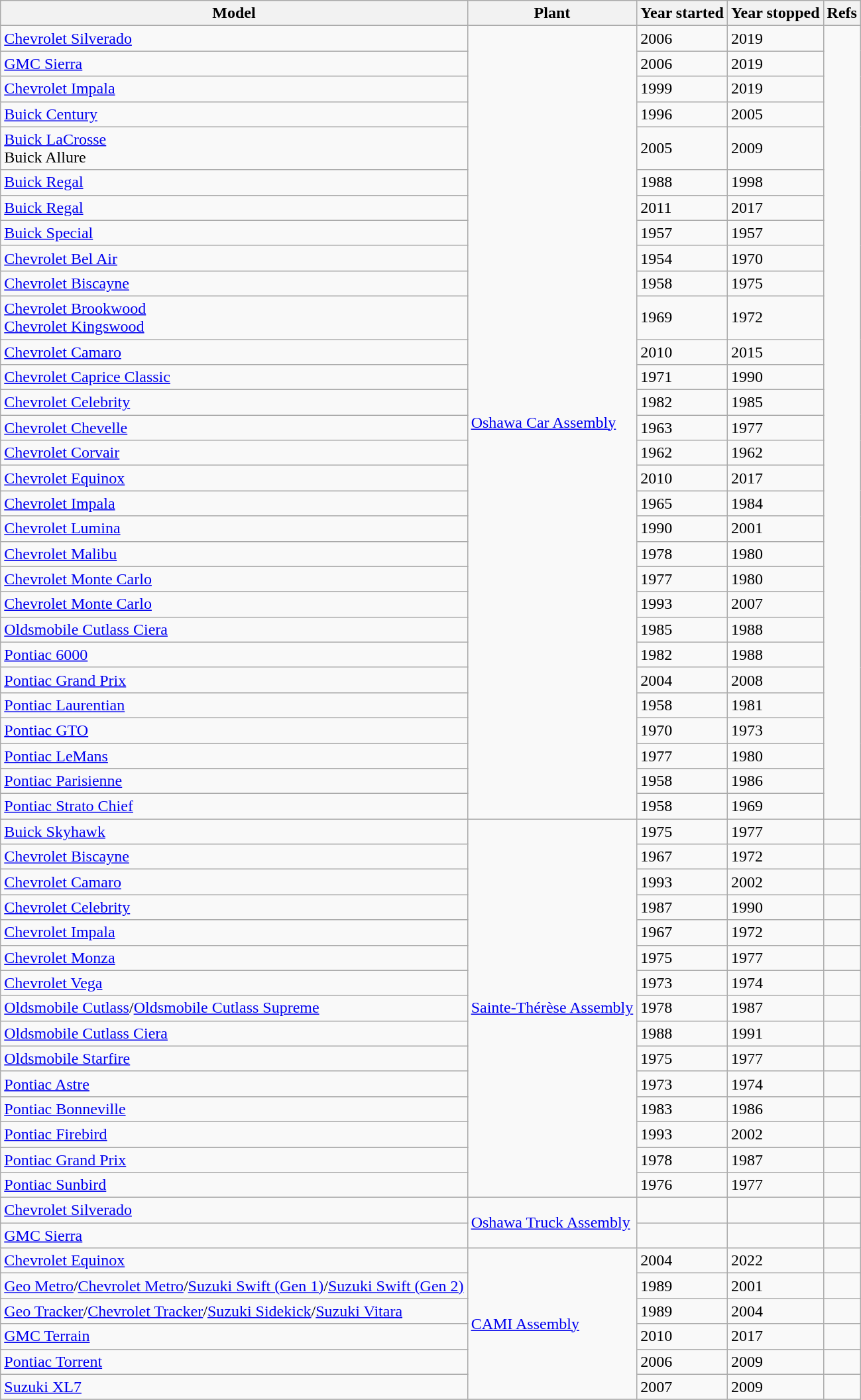<table class="wikitable sortable">
<tr>
<th>Model</th>
<th>Plant</th>
<th>Year started</th>
<th>Year stopped</th>
<th>Refs</th>
</tr>
<tr>
<td><a href='#'>Chevrolet Silverado</a></td>
<td rowspan="30"><a href='#'>Oshawa Car Assembly</a></td>
<td>2006</td>
<td>2019</td>
<td rowspan="30"></td>
</tr>
<tr>
<td><a href='#'>GMC Sierra</a></td>
<td>2006</td>
<td>2019</td>
</tr>
<tr>
<td><a href='#'>Chevrolet Impala</a></td>
<td>1999</td>
<td>2019</td>
</tr>
<tr>
<td><a href='#'>Buick Century</a></td>
<td>1996</td>
<td>2005</td>
</tr>
<tr>
<td><a href='#'>Buick LaCrosse</a><br>Buick Allure</td>
<td>2005</td>
<td>2009</td>
</tr>
<tr>
<td><a href='#'>Buick Regal</a></td>
<td>1988</td>
<td>1998</td>
</tr>
<tr>
<td><a href='#'>Buick Regal</a></td>
<td>2011</td>
<td>2017</td>
</tr>
<tr>
<td><a href='#'>Buick Special</a></td>
<td>1957</td>
<td>1957</td>
</tr>
<tr>
<td><a href='#'>Chevrolet Bel Air</a></td>
<td>1954</td>
<td>1970</td>
</tr>
<tr>
<td><a href='#'>Chevrolet Biscayne</a></td>
<td>1958</td>
<td>1975</td>
</tr>
<tr>
<td><a href='#'>Chevrolet Brookwood</a><br><a href='#'>Chevrolet Kingswood</a></td>
<td>1969</td>
<td>1972</td>
</tr>
<tr>
<td><a href='#'>Chevrolet Camaro</a></td>
<td>2010</td>
<td>2015</td>
</tr>
<tr>
<td><a href='#'>Chevrolet Caprice Classic</a></td>
<td>1971</td>
<td>1990</td>
</tr>
<tr>
<td><a href='#'>Chevrolet Celebrity</a></td>
<td>1982</td>
<td>1985</td>
</tr>
<tr>
<td><a href='#'>Chevrolet Chevelle</a></td>
<td>1963</td>
<td>1977</td>
</tr>
<tr>
<td><a href='#'>Chevrolet Corvair</a></td>
<td>1962</td>
<td>1962</td>
</tr>
<tr>
<td><a href='#'>Chevrolet Equinox</a></td>
<td>2010</td>
<td>2017</td>
</tr>
<tr>
<td><a href='#'>Chevrolet Impala</a></td>
<td>1965</td>
<td>1984</td>
</tr>
<tr>
<td><a href='#'>Chevrolet Lumina</a></td>
<td>1990</td>
<td>2001</td>
</tr>
<tr>
<td><a href='#'>Chevrolet Malibu</a></td>
<td>1978</td>
<td>1980</td>
</tr>
<tr>
<td><a href='#'>Chevrolet Monte Carlo</a></td>
<td>1977</td>
<td>1980</td>
</tr>
<tr>
<td><a href='#'>Chevrolet Monte Carlo</a></td>
<td>1993</td>
<td>2007</td>
</tr>
<tr>
<td><a href='#'>Oldsmobile Cutlass Ciera</a></td>
<td>1985</td>
<td>1988</td>
</tr>
<tr>
<td><a href='#'>Pontiac 6000</a></td>
<td>1982</td>
<td>1988</td>
</tr>
<tr>
<td><a href='#'>Pontiac Grand Prix</a></td>
<td>2004</td>
<td>2008</td>
</tr>
<tr>
<td><a href='#'>Pontiac Laurentian</a></td>
<td>1958</td>
<td>1981</td>
</tr>
<tr>
<td><a href='#'>Pontiac GTO</a></td>
<td>1970</td>
<td>1973</td>
</tr>
<tr>
<td><a href='#'>Pontiac LeMans</a></td>
<td>1977</td>
<td>1980</td>
</tr>
<tr>
<td><a href='#'>Pontiac Parisienne</a></td>
<td>1958</td>
<td>1986</td>
</tr>
<tr>
<td><a href='#'>Pontiac Strato Chief</a></td>
<td>1958</td>
<td>1969</td>
</tr>
<tr>
<td><a href='#'>Buick Skyhawk</a></td>
<td rowspan="15"><a href='#'>Sainte-Thérèse Assembly</a></td>
<td>1975</td>
<td>1977</td>
<td></td>
</tr>
<tr>
<td><a href='#'>Chevrolet Biscayne</a></td>
<td>1967</td>
<td>1972</td>
<td></td>
</tr>
<tr>
<td><a href='#'>Chevrolet Camaro</a></td>
<td>1993</td>
<td>2002</td>
<td></td>
</tr>
<tr>
<td><a href='#'>Chevrolet Celebrity</a></td>
<td>1987</td>
<td>1990</td>
<td></td>
</tr>
<tr>
<td><a href='#'>Chevrolet Impala</a></td>
<td>1967</td>
<td>1972</td>
<td></td>
</tr>
<tr>
<td><a href='#'>Chevrolet Monza</a></td>
<td>1975</td>
<td>1977</td>
<td></td>
</tr>
<tr>
<td><a href='#'>Chevrolet Vega</a></td>
<td>1973</td>
<td>1974</td>
<td></td>
</tr>
<tr>
<td><a href='#'>Oldsmobile Cutlass</a>/<a href='#'>Oldsmobile Cutlass Supreme</a></td>
<td>1978</td>
<td>1987</td>
<td></td>
</tr>
<tr>
<td><a href='#'>Oldsmobile Cutlass Ciera</a></td>
<td>1988</td>
<td>1991</td>
<td></td>
</tr>
<tr>
<td><a href='#'>Oldsmobile Starfire</a></td>
<td>1975</td>
<td>1977</td>
<td></td>
</tr>
<tr>
<td><a href='#'>Pontiac Astre</a></td>
<td>1973</td>
<td>1974</td>
<td></td>
</tr>
<tr>
<td><a href='#'>Pontiac Bonneville</a></td>
<td>1983</td>
<td>1986</td>
<td></td>
</tr>
<tr>
<td><a href='#'>Pontiac Firebird</a></td>
<td>1993</td>
<td>2002</td>
<td></td>
</tr>
<tr>
<td><a href='#'>Pontiac Grand Prix</a></td>
<td>1978</td>
<td>1987</td>
<td></td>
</tr>
<tr>
<td><a href='#'>Pontiac Sunbird</a></td>
<td>1976</td>
<td>1977</td>
<td></td>
</tr>
<tr>
<td><a href='#'>Chevrolet Silverado</a></td>
<td rowspan="2"><a href='#'>Oshawa Truck Assembly</a></td>
<td></td>
<td></td>
<td></td>
</tr>
<tr>
<td><a href='#'>GMC Sierra</a></td>
<td></td>
<td></td>
<td></td>
</tr>
<tr>
<td><a href='#'>Chevrolet Equinox</a></td>
<td rowspan="6"><a href='#'>CAMI Assembly</a></td>
<td>2004</td>
<td>2022</td>
<td></td>
</tr>
<tr>
<td><a href='#'>Geo Metro</a>/<a href='#'>Chevrolet Metro</a>/<a href='#'>Suzuki Swift (Gen 1)</a>/<a href='#'>Suzuki Swift (Gen 2)</a></td>
<td>1989</td>
<td>2001</td>
<td></td>
</tr>
<tr>
<td><a href='#'>Geo Tracker</a>/<a href='#'>Chevrolet Tracker</a>/<a href='#'>Suzuki Sidekick</a>/<a href='#'>Suzuki Vitara</a></td>
<td>1989</td>
<td>2004</td>
<td></td>
</tr>
<tr>
<td><a href='#'>GMC Terrain</a></td>
<td>2010</td>
<td>2017</td>
<td></td>
</tr>
<tr>
<td><a href='#'>Pontiac Torrent</a></td>
<td>2006</td>
<td>2009</td>
<td></td>
</tr>
<tr>
<td><a href='#'>Suzuki XL7</a></td>
<td>2007</td>
<td>2009</td>
<td></td>
</tr>
<tr>
</tr>
</table>
